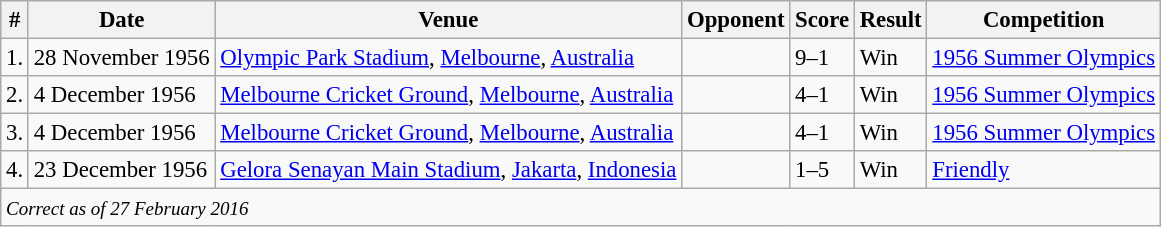<table class="wikitable" style="font-size:95%;">
<tr>
<th>#</th>
<th>Date</th>
<th>Venue</th>
<th>Opponent</th>
<th>Score</th>
<th>Result</th>
<th>Competition</th>
</tr>
<tr>
<td>1.</td>
<td>28 November 1956</td>
<td><a href='#'>Olympic Park Stadium</a>, <a href='#'>Melbourne</a>, <a href='#'>Australia</a></td>
<td></td>
<td>9–1</td>
<td>Win</td>
<td><a href='#'>1956 Summer Olympics</a></td>
</tr>
<tr>
<td>2.</td>
<td>4 December 1956</td>
<td><a href='#'>Melbourne Cricket Ground</a>, <a href='#'>Melbourne</a>, <a href='#'>Australia</a></td>
<td></td>
<td>4–1</td>
<td>Win</td>
<td><a href='#'>1956 Summer Olympics</a></td>
</tr>
<tr>
<td>3.</td>
<td>4 December 1956</td>
<td><a href='#'>Melbourne Cricket Ground</a>, <a href='#'>Melbourne</a>, <a href='#'>Australia</a></td>
<td></td>
<td>4–1</td>
<td>Win</td>
<td><a href='#'>1956 Summer Olympics</a></td>
</tr>
<tr>
<td>4.</td>
<td>23 December 1956</td>
<td><a href='#'>Gelora Senayan Main Stadium</a>, <a href='#'>Jakarta</a>, <a href='#'>Indonesia</a></td>
<td></td>
<td>1–5</td>
<td>Win</td>
<td><a href='#'>Friendly</a></td>
</tr>
<tr>
<td colspan="12"><small><em>Correct as of 27 February 2016</em></small></td>
</tr>
</table>
